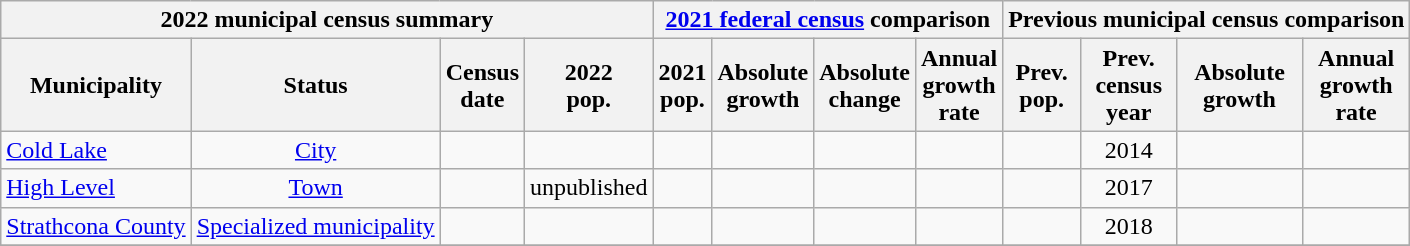<table class="wikitable sortable">
<tr>
<th colspan=4 class=unsortable>2022 municipal census summary</th>
<th colspan=4 class=unsortable><a href='#'>2021 federal census</a> comparison</th>
<th colspan=4 class=unsortable>Previous municipal census comparison</th>
</tr>
<tr>
<th>Municipality</th>
<th>Status</th>
<th>Census<br>date</th>
<th>2022<br>pop.</th>
<th>2021<br>pop.</th>
<th>Absolute<br>growth</th>
<th>Absolute<br>change</th>
<th>Annual<br>growth<br>rate</th>
<th>Prev.<br>pop.</th>
<th>Prev.<br>census<br>year</th>
<th>Absolute<br>growth</th>
<th>Annual<br>growth<br>rate</th>
</tr>
<tr>
<td scope=row><a href='#'>Cold Lake</a></td>
<td align=center><a href='#'>City</a></td>
<td align=center></td>
<td align=center></td>
<td align=center></td>
<td align=center></td>
<td align=center></td>
<td align=center></td>
<td align=center></td>
<td align=center>2014</td>
<td align=center></td>
<td align=center></td>
</tr>
<tr>
<td scope=row><a href='#'>High Level</a></td>
<td align=center><a href='#'>Town</a></td>
<td align=center></td>
<td align=center>unpublished</td>
<td align=center></td>
<td align=center></td>
<td align=center></td>
<td align=center></td>
<td align=center></td>
<td align=center>2017</td>
<td align=center></td>
<td align=center></td>
</tr>
<tr>
<td scope=row><a href='#'>Strathcona County</a></td>
<td align=center><a href='#'>Specialized municipality</a></td>
<td align=center></td>
<td align=center></td>
<td align=center></td>
<td align=center></td>
<td align=center></td>
<td align=center></td>
<td align=center></td>
<td align=center>2018</td>
<td align=center></td>
<td align=center></td>
</tr>
<tr>
</tr>
</table>
